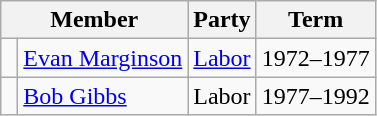<table class="wikitable">
<tr>
<th colspan="2">Member</th>
<th>Party</th>
<th>Term</th>
</tr>
<tr>
<td> </td>
<td><a href='#'>Evan Marginson</a></td>
<td><a href='#'>Labor</a></td>
<td>1972–1977</td>
</tr>
<tr>
<td> </td>
<td><a href='#'>Bob Gibbs</a></td>
<td>Labor</td>
<td>1977–1992</td>
</tr>
</table>
